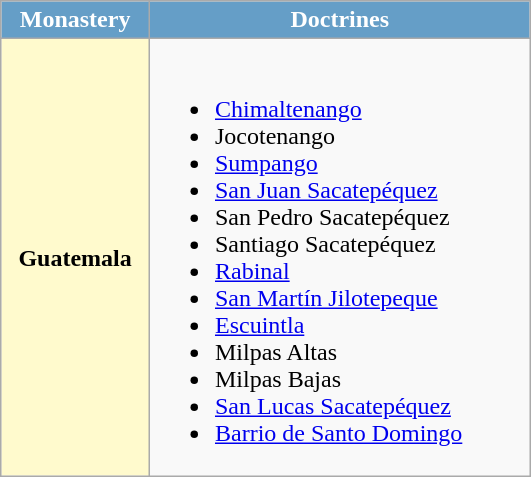<table class="wikitable sortable" width=28%>
<tr style="color:white;">
<th style="background:#659ec7;" align=center>Monastery</th>
<th style="background:#659ec7;" align=center>Doctrines</th>
</tr>
<tr>
<th style="background:lemonchiffon;">Guatemala</th>
<td><br><ul><li><a href='#'>Chimaltenango</a></li><li>Jocotenango</li><li><a href='#'>Sumpango</a></li><li><a href='#'>San Juan Sacatepéquez</a></li><li>San Pedro Sacatepéquez</li><li>Santiago Sacatepéquez</li><li><a href='#'>Rabinal</a></li><li><a href='#'>San Martín Jilotepeque</a></li><li><a href='#'>Escuintla</a></li><li>Milpas Altas</li><li>Milpas Bajas</li><li><a href='#'>San Lucas Sacatepéquez</a></li><li><a href='#'>Barrio de Santo Domingo</a></li></ul></td>
</tr>
</table>
